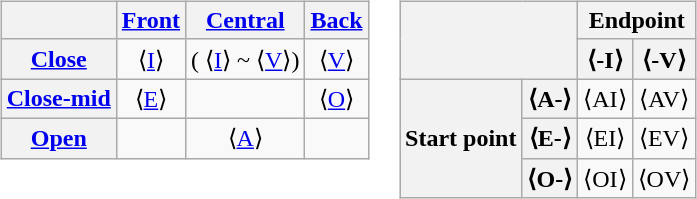<table>
<tr style="vertical-align: top;">
<td><br><table class="wikitable" style="text-align: center">
<tr>
<th></th>
<th><a href='#'>Front</a></th>
<th><a href='#'>Central</a></th>
<th><a href='#'>Back</a></th>
</tr>
<tr>
<th><a href='#'>Close</a></th>
<td> ⟨<a href='#'>I</a>⟩</td>
<td>( ⟨<a href='#'>I</a>⟩ ~  ⟨<a href='#'>V</a>⟩)</td>
<td> ⟨<a href='#'>V</a>⟩</td>
</tr>
<tr>
<th><a href='#'>Close-mid</a></th>
<td> ⟨<a href='#'>E</a>⟩</td>
<td></td>
<td> ⟨<a href='#'>O</a>⟩</td>
</tr>
<tr>
<th><a href='#'>Open</a></th>
<td></td>
<td> ⟨<a href='#'>A</a>⟩</td>
<td></td>
</tr>
</table>
</td>
<td><br><table class="wikitable" style="text-align: center">
<tr>
<th colspan="2" rowspan="2"></th>
<th colspan="2">Endpoint</th>
</tr>
<tr>
<th> ⟨-I⟩</th>
<th> ⟨-V⟩</th>
</tr>
<tr>
<th rowspan="8">Start point</th>
<th> ⟨A-⟩</th>
<td> ⟨AI⟩</td>
<td> ⟨AV⟩</td>
</tr>
<tr>
<th> ⟨E-⟩</th>
<td> ⟨EI⟩</td>
<td> ⟨EV⟩</td>
</tr>
<tr>
<th> ⟨O-⟩</th>
<td> ⟨OI⟩</td>
<td> ⟨OV⟩</td>
</tr>
</table>
</td>
</tr>
</table>
